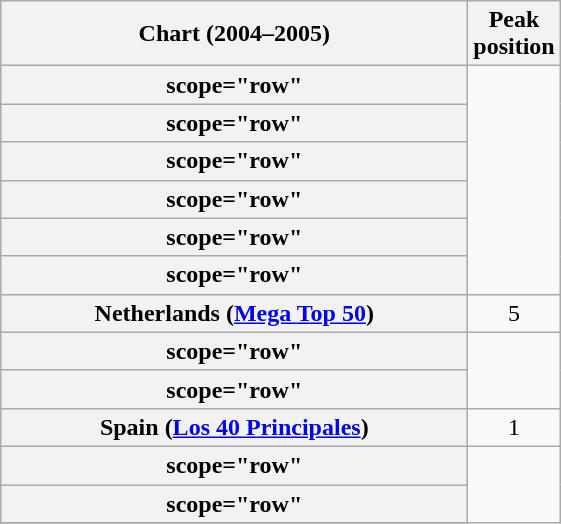<table class="wikitable sortable plainrowheaders">
<tr>
<th scope="col" style="width:19em;">Chart (2004–2005)</th>
<th scope="col">Peak<br>position</th>
</tr>
<tr>
<th>scope="row" </th>
</tr>
<tr>
<th>scope="row" </th>
</tr>
<tr>
<th>scope="row" </th>
</tr>
<tr>
<th>scope="row" </th>
</tr>
<tr>
<th>scope="row" </th>
</tr>
<tr>
<th>scope="row" </th>
</tr>
<tr>
<th scope="row">Netherlands (<a href='#'>Mega Top 50</a>)</th>
<td style="text-align:center;">5</td>
</tr>
<tr>
<th>scope="row" </th>
</tr>
<tr>
<th>scope="row" </th>
</tr>
<tr>
<th scope="row">Spain (<a href='#'>Los 40 Principales</a>)</th>
<td align="center">1</td>
</tr>
<tr>
<th>scope="row" </th>
</tr>
<tr>
<th>scope="row" </th>
</tr>
<tr>
</tr>
</table>
